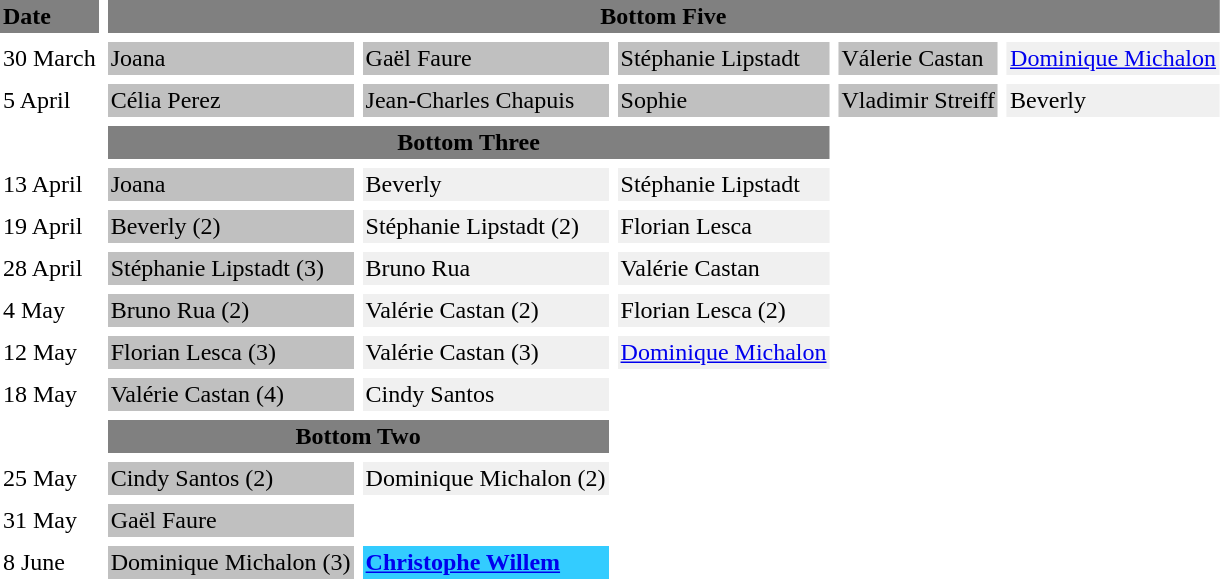<table cellpadding=2 cellspacing=6>
<tr bgcolor=#808080>
<td><strong>Date</strong></td>
<td bgcolor=#808080 colspan="5" align="center"><strong>Bottom Five</strong></td>
</tr>
<tr>
<td>30 March</td>
<td bgcolor="#C0C0C0">Joana</td>
<td bgcolor="#C0C0C0">Gaël Faure</td>
<td bgcolor="#C0C0C0">Stéphanie Lipstadt</td>
<td bgcolor="#C0C0C0">Válerie Castan</td>
<td bgcolor="#F0F0F0"><a href='#'>Dominique Michalon</a></td>
</tr>
<tr>
<td>5 April</td>
<td bgcolor="#C0C0C0">Célia Perez</td>
<td bgcolor="#C0C0C0">Jean-Charles Chapuis</td>
<td bgcolor="#C0C0C0">Sophie</td>
<td bgcolor="#C0C0C0">Vladimir Streiff</td>
<td bgcolor="#F0F0F0">Beverly</td>
</tr>
<tr>
<td></td>
<td bgcolor=#808080 colspan="3" align="center"><strong>Bottom Three</strong></td>
</tr>
<tr>
<td>13 April</td>
<td bgcolor="#C0C0C0">Joana</td>
<td bgcolor="#F0F0F0">Beverly</td>
<td bgcolor="#F0F0F0">Stéphanie Lipstadt</td>
</tr>
<tr>
<td>19 April</td>
<td bgcolor="#C0C0C0">Beverly (2)</td>
<td bgcolor="#F0F0F0">Stéphanie Lipstadt (2)</td>
<td bgcolor="#F0F0F0">Florian Lesca</td>
</tr>
<tr>
<td>28 April</td>
<td bgcolor="#C0C0C0">Stéphanie Lipstadt (3)</td>
<td bgcolor="#F0F0F0">Bruno Rua</td>
<td bgcolor="#F0F0F0">Valérie Castan</td>
</tr>
<tr>
<td>4 May</td>
<td bgcolor="#C0C0C0">Bruno Rua (2)</td>
<td bgcolor="#F0F0F0">Valérie Castan (2)</td>
<td bgcolor="#F0F0F0">Florian Lesca (2)</td>
</tr>
<tr>
<td>12 May</td>
<td bgcolor="C0C0C0">Florian Lesca (3)</td>
<td bgcolor="F0F0F0">Valérie Castan (3)</td>
<td bgcolor="#F0F0F0"><a href='#'>Dominique Michalon</a></td>
</tr>
<tr>
<td>18 May</td>
<td bgcolor="C0C0C0">Valérie Castan (4)</td>
<td bgcolor="F0F0F0">Cindy Santos</td>
<td></td>
</tr>
<tr>
<td></td>
<td bgcolor=#808080 colspan="2" align="center"><strong>Bottom Two</strong></td>
</tr>
<tr>
<td>25 May</td>
<td bgcolor="C0C0C0">Cindy Santos (2)</td>
<td bgcolor="F0F0F0">Dominique Michalon (2)</td>
</tr>
<tr>
<td>31 May</td>
<td bgcolor="C0C0C0">Gaël Faure</td>
<td></td>
</tr>
<tr>
<td>8 June</td>
<td bgcolor="C0C0C0">Dominique Michalon (3)</td>
<td bgcolor="#33CCFF"><strong><a href='#'>Christophe Willem</a></strong></td>
</tr>
</table>
